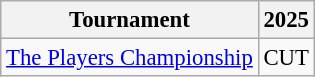<table class="wikitable" style="font-size:95%;text-align:center;">
<tr>
<th>Tournament</th>
<th>2025</th>
</tr>
<tr>
<td align=left><a href='#'>The Players Championship</a></td>
<td>CUT</td>
</tr>
</table>
